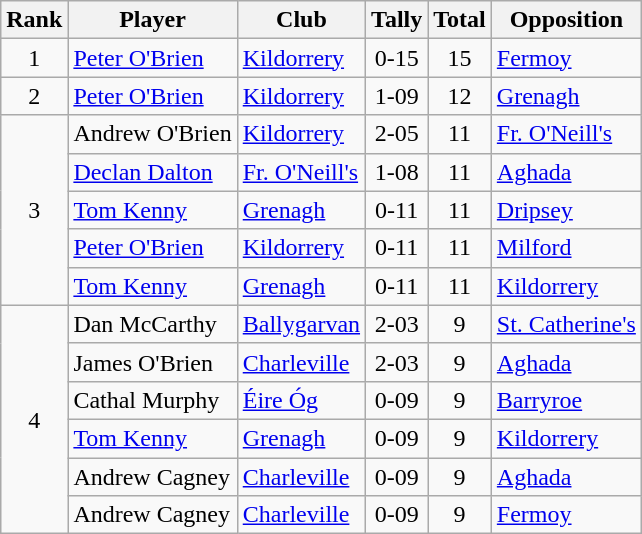<table class="wikitable">
<tr>
<th>Rank</th>
<th>Player</th>
<th>Club</th>
<th>Tally</th>
<th>Total</th>
<th>Opposition</th>
</tr>
<tr>
<td rowspan="1" style="text-align:center;">1</td>
<td><a href='#'>Peter O'Brien</a></td>
<td><a href='#'>Kildorrery</a></td>
<td align=center>0-15</td>
<td align=center>15</td>
<td><a href='#'>Fermoy</a></td>
</tr>
<tr>
<td rowspan="1" style="text-align:center;">2</td>
<td><a href='#'>Peter O'Brien</a></td>
<td><a href='#'>Kildorrery</a></td>
<td align=center>1-09</td>
<td align=center>12</td>
<td><a href='#'>Grenagh</a></td>
</tr>
<tr>
<td rowspan="5" style="text-align:center;">3</td>
<td>Andrew O'Brien</td>
<td><a href='#'>Kildorrery</a></td>
<td align=center>2-05</td>
<td align=center>11</td>
<td><a href='#'>Fr. O'Neill's</a></td>
</tr>
<tr>
<td><a href='#'>Declan Dalton</a></td>
<td><a href='#'>Fr. O'Neill's</a></td>
<td align=center>1-08</td>
<td align=center>11</td>
<td><a href='#'>Aghada</a></td>
</tr>
<tr>
<td><a href='#'>Tom Kenny</a></td>
<td><a href='#'>Grenagh</a></td>
<td align=center>0-11</td>
<td align=center>11</td>
<td><a href='#'>Dripsey</a></td>
</tr>
<tr>
<td><a href='#'>Peter O'Brien</a></td>
<td><a href='#'>Kildorrery</a></td>
<td align=center>0-11</td>
<td align=center>11</td>
<td><a href='#'>Milford</a></td>
</tr>
<tr>
<td><a href='#'>Tom Kenny</a></td>
<td><a href='#'>Grenagh</a></td>
<td align=center>0-11</td>
<td align=center>11</td>
<td><a href='#'>Kildorrery</a></td>
</tr>
<tr>
<td rowspan="6" style="text-align:center;">4</td>
<td>Dan McCarthy</td>
<td><a href='#'>Ballygarvan</a></td>
<td align=center>2-03</td>
<td align=center>9</td>
<td><a href='#'>St. Catherine's</a></td>
</tr>
<tr>
<td>James O'Brien</td>
<td><a href='#'>Charleville</a></td>
<td align=center>2-03</td>
<td align=center>9</td>
<td><a href='#'>Aghada</a></td>
</tr>
<tr>
<td>Cathal Murphy</td>
<td><a href='#'>Éire Óg</a></td>
<td align=center>0-09</td>
<td align=center>9</td>
<td><a href='#'>Barryroe</a></td>
</tr>
<tr>
<td><a href='#'>Tom Kenny</a></td>
<td><a href='#'>Grenagh</a></td>
<td align=center>0-09</td>
<td align=center>9</td>
<td><a href='#'>Kildorrery</a></td>
</tr>
<tr>
<td>Andrew Cagney</td>
<td><a href='#'>Charleville</a></td>
<td align=center>0-09</td>
<td align=center>9</td>
<td><a href='#'>Aghada</a></td>
</tr>
<tr>
<td>Andrew Cagney</td>
<td><a href='#'>Charleville</a></td>
<td align=center>0-09</td>
<td align=center>9</td>
<td><a href='#'>Fermoy</a></td>
</tr>
</table>
